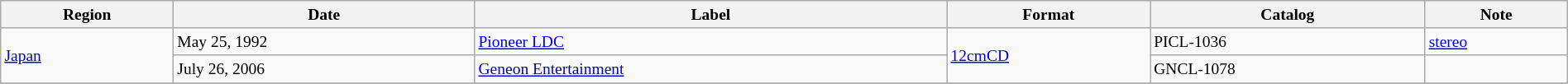<table class="wikitable sortable" style="margin:0 auto; font-size:small; width:100%">
<tr>
<th>Region</th>
<th>Date</th>
<th>Label</th>
<th>Format</th>
<th>Catalog</th>
<th>Note</th>
</tr>
<tr>
<td rowspan="2"><a href='#'>Japan</a></td>
<td>May 25, 1992</td>
<td><a href='#'>Pioneer LDC</a></td>
<td rowspan="2"><a href='#'>12cmCD</a></td>
<td>PICL-1036</td>
<td><a href='#'>stereo</a></td>
</tr>
<tr>
<td>July 26, 2006</td>
<td><a href='#'>Geneon Entertainment</a></td>
<td>GNCL-1078</td>
<td></td>
</tr>
<tr>
</tr>
</table>
